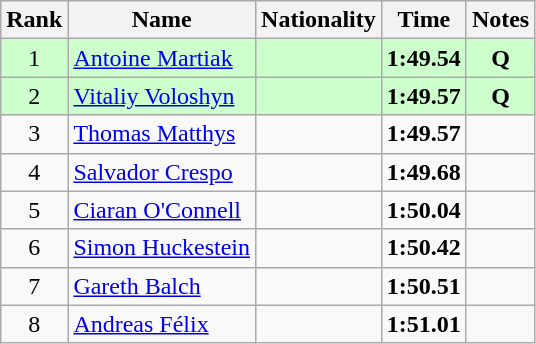<table class="wikitable sortable" style="text-align:center">
<tr>
<th>Rank</th>
<th>Name</th>
<th>Nationality</th>
<th>Time</th>
<th>Notes</th>
</tr>
<tr bgcolor=ccffcc>
<td>1</td>
<td align=left><a href='#'>Antoine Martiak</a></td>
<td align=left></td>
<td><strong>1:49.54</strong></td>
<td><strong>Q</strong></td>
</tr>
<tr bgcolor=ccffcc>
<td>2</td>
<td align=left><a href='#'>Vitaliy Voloshyn</a></td>
<td align=left></td>
<td><strong>1:49.57</strong></td>
<td><strong>Q</strong></td>
</tr>
<tr>
<td>3</td>
<td align=left><a href='#'>Thomas Matthys</a></td>
<td align=left></td>
<td><strong>1:49.57</strong></td>
<td></td>
</tr>
<tr>
<td>4</td>
<td align=left><a href='#'>Salvador Crespo</a></td>
<td align=left></td>
<td><strong>1:49.68</strong></td>
<td></td>
</tr>
<tr>
<td>5</td>
<td align=left><a href='#'>Ciaran O'Connell</a></td>
<td align=left></td>
<td><strong>1:50.04</strong></td>
<td></td>
</tr>
<tr>
<td>6</td>
<td align=left><a href='#'>Simon Huckestein</a></td>
<td align=left></td>
<td><strong>1:50.42</strong></td>
<td></td>
</tr>
<tr>
<td>7</td>
<td align=left><a href='#'>Gareth Balch</a></td>
<td align=left></td>
<td><strong>1:50.51</strong></td>
<td></td>
</tr>
<tr>
<td>8</td>
<td align=left><a href='#'>Andreas Félix</a></td>
<td align=left></td>
<td><strong>1:51.01</strong></td>
<td></td>
</tr>
</table>
